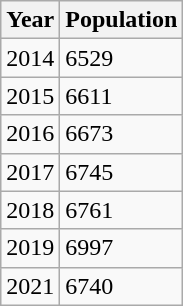<table class="wikitable">
<tr>
<th>Year</th>
<th>Population</th>
</tr>
<tr>
<td>2014</td>
<td>6529</td>
</tr>
<tr>
<td>2015</td>
<td>6611</td>
</tr>
<tr>
<td>2016</td>
<td>6673</td>
</tr>
<tr>
<td>2017</td>
<td>6745</td>
</tr>
<tr>
<td>2018</td>
<td>6761</td>
</tr>
<tr>
<td>2019</td>
<td>6997</td>
</tr>
<tr>
<td>2021</td>
<td>6740</td>
</tr>
</table>
